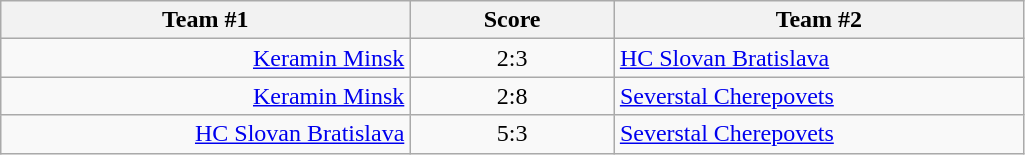<table class="wikitable" style="text-align: center;">
<tr>
<th width=22%>Team #1</th>
<th width=11%>Score</th>
<th width=22%>Team #2</th>
</tr>
<tr>
<td style="text-align: right;"><a href='#'>Keramin Minsk</a> </td>
<td>2:3</td>
<td style="text-align: left;"> <a href='#'>HC Slovan Bratislava</a></td>
</tr>
<tr>
<td style="text-align: right;"><a href='#'>Keramin Minsk</a> </td>
<td>2:8</td>
<td style="text-align: left;"> <a href='#'>Severstal Cherepovets</a></td>
</tr>
<tr>
<td style="text-align: right;"><a href='#'>HC Slovan Bratislava</a> </td>
<td>5:3</td>
<td style="text-align: left;"> <a href='#'>Severstal Cherepovets</a></td>
</tr>
</table>
